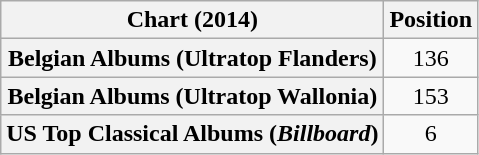<table class="wikitable sortable plainrowheaders" style="text-align:center">
<tr>
<th scope="col">Chart (2014)</th>
<th scope="col">Position</th>
</tr>
<tr>
<th scope="row">Belgian Albums (Ultratop Flanders)</th>
<td>136</td>
</tr>
<tr>
<th scope="row">Belgian Albums (Ultratop Wallonia)</th>
<td>153</td>
</tr>
<tr>
<th scope="row">US Top Classical Albums (<em>Billboard</em>)</th>
<td>6</td>
</tr>
</table>
